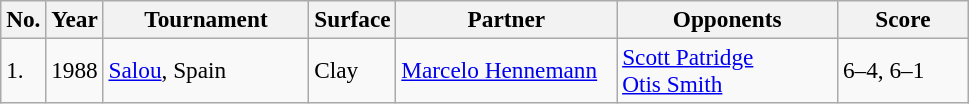<table class="sortable wikitable" style=font-size:97%>
<tr>
<th style="width:20px">No.</th>
<th style="width:30px">Year</th>
<th style="width:130px">Tournament</th>
<th style="width:50px">Surface</th>
<th style="width:140px">Partner</th>
<th style="width:140px">Opponents</th>
<th style="width:80px" class="unsortable">Score</th>
</tr>
<tr>
<td>1.</td>
<td>1988</td>
<td><a href='#'>Salou</a>, Spain</td>
<td>Clay</td>
<td> <a href='#'>Marcelo Hennemann</a></td>
<td> <a href='#'>Scott Patridge</a><br> <a href='#'>Otis Smith</a></td>
<td>6–4, 6–1</td>
</tr>
</table>
